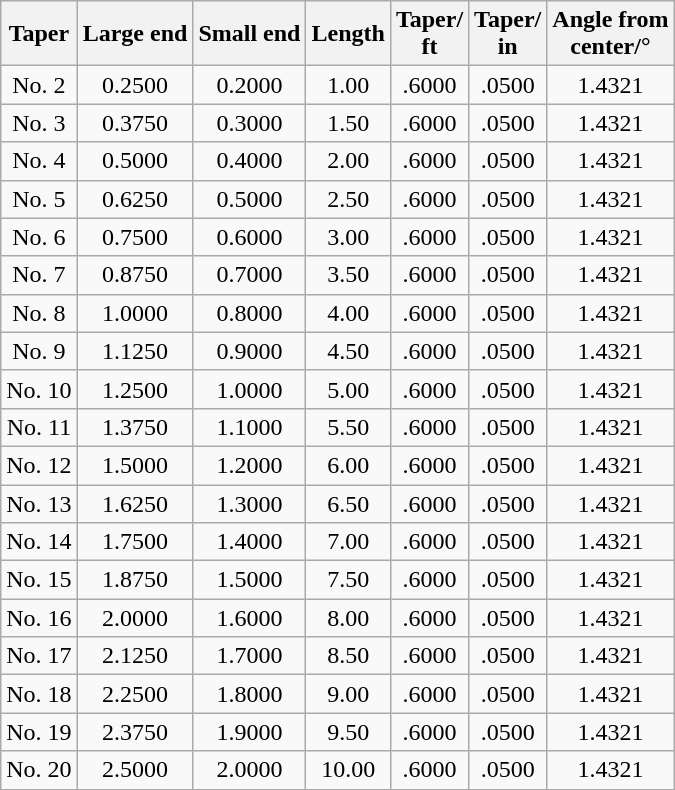<table class="wikitable" style="text-align:center;">
<tr>
<th>Taper</th>
<th>Large end</th>
<th>Small end</th>
<th>Length</th>
<th>Taper/<br>ft</th>
<th>Taper/<br>in</th>
<th>Angle from <br>center/°</th>
</tr>
<tr>
<td>No. 2</td>
<td>0.2500</td>
<td>0.2000</td>
<td>1.00</td>
<td>.6000</td>
<td>.0500</td>
<td>1.4321</td>
</tr>
<tr>
<td>No. 3</td>
<td>0.3750</td>
<td>0.3000</td>
<td>1.50</td>
<td>.6000</td>
<td>.0500</td>
<td>1.4321</td>
</tr>
<tr>
<td>No. 4</td>
<td>0.5000</td>
<td>0.4000</td>
<td>2.00</td>
<td>.6000</td>
<td>.0500</td>
<td>1.4321</td>
</tr>
<tr>
<td>No. 5</td>
<td>0.6250</td>
<td>0.5000</td>
<td>2.50</td>
<td>.6000</td>
<td>.0500</td>
<td>1.4321</td>
</tr>
<tr>
<td>No. 6</td>
<td>0.7500</td>
<td>0.6000</td>
<td>3.00</td>
<td>.6000</td>
<td>.0500</td>
<td>1.4321</td>
</tr>
<tr>
<td>No. 7</td>
<td>0.8750</td>
<td>0.7000</td>
<td>3.50</td>
<td>.6000</td>
<td>.0500</td>
<td>1.4321</td>
</tr>
<tr>
<td>No. 8</td>
<td>1.0000</td>
<td>0.8000</td>
<td>4.00</td>
<td>.6000</td>
<td>.0500</td>
<td>1.4321</td>
</tr>
<tr>
<td>No. 9</td>
<td>1.1250</td>
<td>0.9000</td>
<td align="center">4.50</td>
<td align="center">.6000</td>
<td align="center">.0500</td>
<td align="center">1.4321</td>
</tr>
<tr>
<td>No. 10</td>
<td>1.2500</td>
<td>1.0000</td>
<td align="center">5.00</td>
<td align="center">.6000</td>
<td align="center">.0500</td>
<td align="center">1.4321</td>
</tr>
<tr>
<td>No. 11</td>
<td>1.3750</td>
<td>1.1000</td>
<td align="center">5.50</td>
<td align="center">.6000</td>
<td align="center">.0500</td>
<td align="center">1.4321</td>
</tr>
<tr>
<td>No. 12</td>
<td>1.5000</td>
<td>1.2000</td>
<td align="center">6.00</td>
<td align="center">.6000</td>
<td align="center">.0500</td>
<td align="center">1.4321</td>
</tr>
<tr>
<td>No. 13</td>
<td>1.6250</td>
<td>1.3000</td>
<td align="center">6.50</td>
<td align="center">.6000</td>
<td align="center">.0500</td>
<td align="center">1.4321</td>
</tr>
<tr>
<td>No. 14</td>
<td>1.7500</td>
<td>1.4000</td>
<td align="center">7.00</td>
<td align="center">.6000</td>
<td align="center">.0500</td>
<td align="center">1.4321</td>
</tr>
<tr>
<td>No. 15</td>
<td>1.8750</td>
<td>1.5000</td>
<td align="center">7.50</td>
<td align="center">.6000</td>
<td align="center">.0500</td>
<td align="center">1.4321</td>
</tr>
<tr>
<td>No. 16</td>
<td>2.0000</td>
<td>1.6000</td>
<td align="center">8.00</td>
<td align="center">.6000</td>
<td align="center">.0500</td>
<td align="center">1.4321</td>
</tr>
<tr>
<td>No. 17</td>
<td>2.1250</td>
<td>1.7000</td>
<td align="center">8.50</td>
<td align="center">.6000</td>
<td align="center">.0500</td>
<td align="center">1.4321</td>
</tr>
<tr>
<td>No. 18</td>
<td>2.2500</td>
<td>1.8000</td>
<td>9.00</td>
<td>.6000</td>
<td>.0500</td>
<td>1.4321</td>
</tr>
<tr>
<td>No. 19</td>
<td>2.3750</td>
<td>1.9000</td>
<td>9.50</td>
<td>.6000</td>
<td>.0500</td>
<td>1.4321</td>
</tr>
<tr>
<td>No. 20</td>
<td>2.5000</td>
<td>2.0000</td>
<td>10.00</td>
<td>.6000</td>
<td>.0500</td>
<td>1.4321</td>
</tr>
</table>
